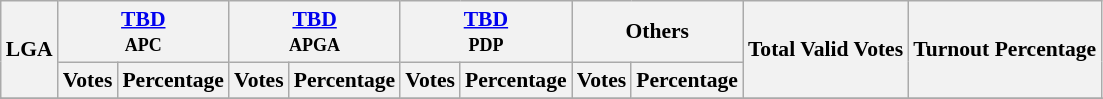<table class="wikitable sortable" style=" font-size: 90%">
<tr>
<th rowspan="2">LGA</th>
<th colspan="2"><a href='#'>TBD</a><br><small>APC</small></th>
<th colspan="2"><a href='#'>TBD</a><br><small>APGA</small></th>
<th colspan="2"><a href='#'>TBD</a><br><small>PDP</small></th>
<th colspan="2">Others</th>
<th rowspan="2">Total Valid Votes</th>
<th rowspan="2">Turnout Percentage</th>
</tr>
<tr>
<th>Votes</th>
<th>Percentage</th>
<th>Votes</th>
<th>Percentage</th>
<th>Votes</th>
<th>Percentage</th>
<th>Votes</th>
<th>Percentage</th>
</tr>
<tr>
</tr>
<tr>
</tr>
<tr>
</tr>
<tr>
</tr>
<tr>
</tr>
<tr>
</tr>
<tr>
</tr>
<tr>
</tr>
<tr>
</tr>
<tr>
</tr>
<tr>
</tr>
<tr>
</tr>
<tr>
</tr>
<tr>
</tr>
<tr>
</tr>
<tr>
</tr>
<tr>
</tr>
<tr>
</tr>
<tr>
</tr>
<tr>
</tr>
<tr>
</tr>
<tr>
</tr>
<tr>
</tr>
<tr>
</tr>
<tr>
</tr>
<tr>
</tr>
<tr>
</tr>
<tr>
</tr>
<tr>
</tr>
<tr>
</tr>
</table>
